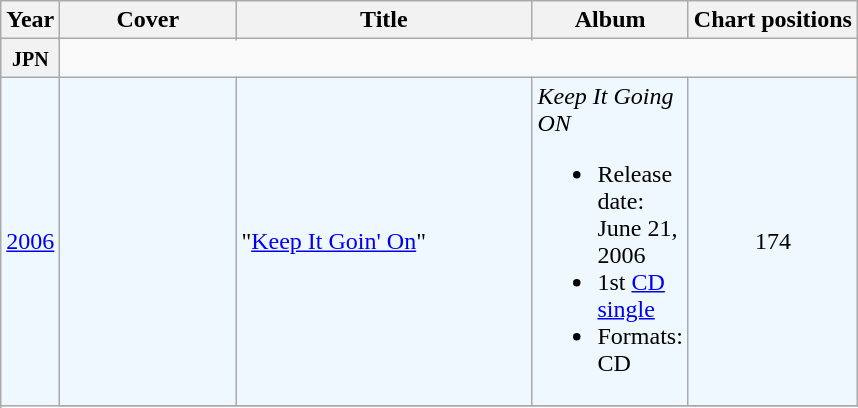<table class="wikitable">
<tr>
<th width="25" rowspan="2">Year</th>
<th width="110" rowspan="2">Cover</th>
<th width="190" rowspan="2">Title</th>
<th width="50" rowspan="2">Album</th>
<th colspan="1">Chart positions</th>
</tr>
<tr>
</tr>
<tr bgcolor="#DDDDDD">
<th width="20"><small>JPN</small></th>
</tr>
<tr bgcolor="#F0F8FF">
<td align="center" rowspan="2"><a href='#'>2006</a></td>
<td></td>
<td align="left">"<a href='#'>Keep It Goin' On</a>"</td>
<td align="left"><em>Keep It Going ON</em><br><ul><li>Release date: June 21, 2006</li><li>1st <a href='#'>CD single</a></li><li>Formats: CD</li></ul></td>
<td align="center">174</td>
</tr>
<tr>
</tr>
</table>
